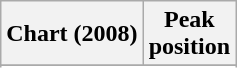<table class="wikitable sortable plainrowheaders" style="text-align:center">
<tr>
<th scope="col">Chart (2008)</th>
<th scope="col">Peak<br>position</th>
</tr>
<tr>
</tr>
<tr>
</tr>
<tr>
</tr>
</table>
